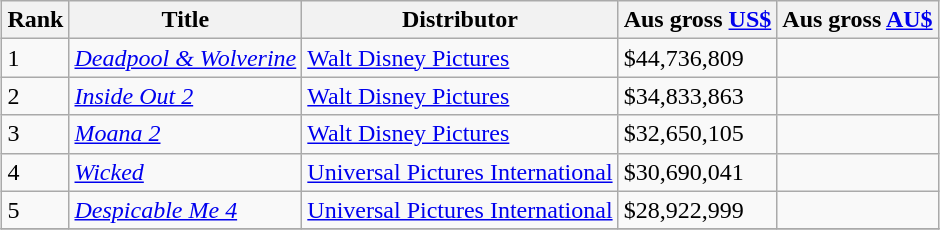<table class="wikitable sortable" style="margin:auto; margin:auto;">
<tr>
<th>Rank</th>
<th>Title</th>
<th>Distributor</th>
<th>Aus gross <a href='#'>US$</a></th>
<th>Aus gross <a href='#'>AU$</a></th>
</tr>
<tr>
<td>1</td>
<td><em><a href='#'>Deadpool & Wolverine</a></em></td>
<td><a href='#'>Walt Disney Pictures</a></td>
<td>$44,736,809</td>
<td></td>
</tr>
<tr>
<td>2</td>
<td><em><a href='#'>Inside Out 2</a></em></td>
<td><a href='#'>Walt Disney Pictures</a></td>
<td>$34,833,863</td>
<td></td>
</tr>
<tr>
<td>3</td>
<td><em><a href='#'>Moana 2</a></em></td>
<td><a href='#'>Walt Disney Pictures</a></td>
<td>$32,650,105</td>
<td></td>
</tr>
<tr>
<td>4</td>
<td><em><a href='#'>Wicked</a></em></td>
<td><a href='#'>Universal Pictures International</a></td>
<td>$30,690,041</td>
<td></td>
</tr>
<tr>
<td>5</td>
<td><em><a href='#'>Despicable Me 4</a></em></td>
<td><a href='#'>Universal Pictures International</a></td>
<td>$28,922,999</td>
<td></td>
</tr>
<tr>
</tr>
</table>
